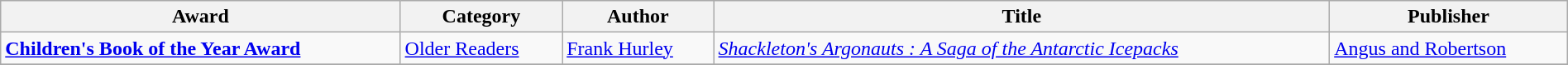<table class="wikitable" width=100%>
<tr>
<th>Award</th>
<th>Category</th>
<th>Author</th>
<th>Title</th>
<th>Publisher</th>
</tr>
<tr>
<td><strong><a href='#'>Children's Book of the Year Award</a></strong></td>
<td><a href='#'>Older Readers</a></td>
<td><a href='#'>Frank Hurley</a></td>
<td><em><a href='#'>Shackleton's Argonauts : A Saga of the Antarctic Icepacks</a></em></td>
<td><a href='#'>Angus and Robertson</a></td>
</tr>
<tr>
</tr>
</table>
